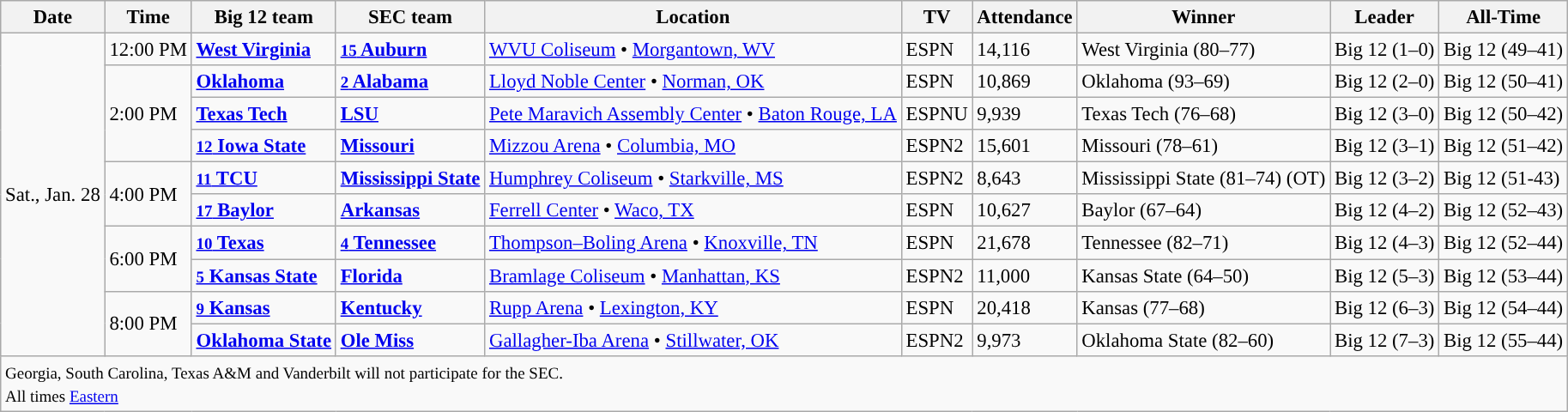<table class="wikitable" style="font-size: 95%">
<tr style="text-align:center;">
<th>Date</th>
<th>Time</th>
<th>Big 12 team</th>
<th>SEC team</th>
<th>Location</th>
<th>TV</th>
<th>Attendance</th>
<th>Winner</th>
<th>Leader</th>
<th>All-Time</th>
</tr>
<tr>
<td rowspan=10>Sat., Jan. 28</td>
<td>12:00 PM</td>
<td><strong><a href='#'><span>West Virginia</span></a></strong></td>
<td><strong><a href='#'><span><small>15</small> Auburn</span></a></strong></td>
<td><a href='#'>WVU Coliseum</a> • <a href='#'>Morgantown, WV</a></td>
<td>ESPN</td>
<td>14,116</td>
<td>West Virginia (80–77)</td>
<td>Big 12 (1–0)</td>
<td>Big 12 (49–41)</td>
</tr>
<tr>
<td rowspan="3">2:00 PM</td>
<td><strong><a href='#'><span>Oklahoma</span></a></strong></td>
<td><strong><a href='#'><span><small>2</small> Alabama</span></a></strong></td>
<td><a href='#'>Lloyd Noble Center</a> • <a href='#'>Norman, OK</a></td>
<td>ESPN</td>
<td>10,869</td>
<td>Oklahoma (93–69)</td>
<td>Big 12 (2–0)</td>
<td>Big 12 (50–41)</td>
</tr>
<tr>
<td><strong><a href='#'><span>Texas Tech</span></a></strong></td>
<td><strong><a href='#'><span>LSU</span></a></strong></td>
<td><a href='#'>Pete Maravich Assembly Center</a> • <a href='#'>Baton Rouge, LA</a></td>
<td>ESPNU</td>
<td>9,939</td>
<td>Texas Tech (76–68)</td>
<td>Big 12 (3–0)</td>
<td>Big 12 (50–42)</td>
</tr>
<tr>
<td><strong><a href='#'><span><small>12</small> Iowa State</span></a></strong></td>
<td><strong><a href='#'><span>Missouri</span></a></strong></td>
<td><a href='#'>Mizzou Arena</a> • <a href='#'>Columbia, MO</a></td>
<td>ESPN2</td>
<td>15,601</td>
<td>Missouri (78–61)</td>
<td>Big 12 (3–1)</td>
<td>Big 12 (51–42)</td>
</tr>
<tr>
<td rowspan="2">4:00 PM</td>
<td><strong><a href='#'><span><small>11</small> TCU</span></a></strong></td>
<td><strong><a href='#'><span>Mississippi State</span></a></strong></td>
<td><a href='#'>Humphrey Coliseum</a> • <a href='#'>Starkville, MS</a></td>
<td>ESPN2</td>
<td>8,643</td>
<td>Mississippi State (81–74) (OT)</td>
<td>Big 12 (3–2)</td>
<td>Big 12 (51-43)</td>
</tr>
<tr>
<td><strong><a href='#'><span><small>17</small> Baylor</span></a></strong></td>
<td><strong><a href='#'><span>Arkansas</span></a></strong></td>
<td><a href='#'>Ferrell Center</a> • <a href='#'>Waco, TX</a></td>
<td>ESPN</td>
<td>10,627</td>
<td>Baylor (67–64)</td>
<td>Big 12 (4–2)</td>
<td>Big 12 (52–43)</td>
</tr>
<tr>
<td rowspan="2">6:00 PM</td>
<td><strong><a href='#'><span><small>10</small> Texas</span></a></strong></td>
<td><strong><a href='#'><span><small>4</small> Tennessee</span></a></strong></td>
<td><a href='#'>Thompson–Boling Arena</a> • <a href='#'>Knoxville, TN</a></td>
<td>ESPN</td>
<td>21,678</td>
<td>Tennessee (82–71)</td>
<td>Big 12 (4–3)</td>
<td>Big 12 (52–44)</td>
</tr>
<tr>
<td><strong><a href='#'><span><small>5</small> Kansas State</span></a></strong></td>
<td><strong><a href='#'><span>Florida</span></a></strong></td>
<td><a href='#'>Bramlage Coliseum</a> • <a href='#'>Manhattan, KS</a></td>
<td>ESPN2</td>
<td>11,000</td>
<td>Kansas State (64–50)</td>
<td>Big 12 (5–3)</td>
<td>Big 12 (53–44)</td>
</tr>
<tr>
<td rowspan="2">8:00 PM</td>
<td><strong><a href='#'><span><small>9</small> Kansas</span></a></strong></td>
<td><strong><a href='#'><span>Kentucky</span></a></strong></td>
<td><a href='#'>Rupp Arena</a> • <a href='#'>Lexington, KY</a></td>
<td>ESPN</td>
<td>20,418</td>
<td>Kansas (77–68)</td>
<td>Big 12 (6–3)</td>
<td>Big 12 (54–44)</td>
</tr>
<tr>
<td><strong><a href='#'><span>Oklahoma State</span></a></strong></td>
<td><strong><a href='#'><span>Ole Miss</span></a></strong></td>
<td><a href='#'>Gallagher-Iba Arena</a> • <a href='#'>Stillwater, OK</a></td>
<td>ESPN2</td>
<td>9,973</td>
<td>Oklahoma State (82–60)</td>
<td>Big 12 (7–3)</td>
<td>Big 12 (55–44)</td>
</tr>
<tr>
<td colspan="11"><small>Georgia, South Carolina, Texas A&M and Vanderbilt will not participate for the SEC.<br>All times <a href='#'>Eastern</a></small></td>
</tr>
</table>
